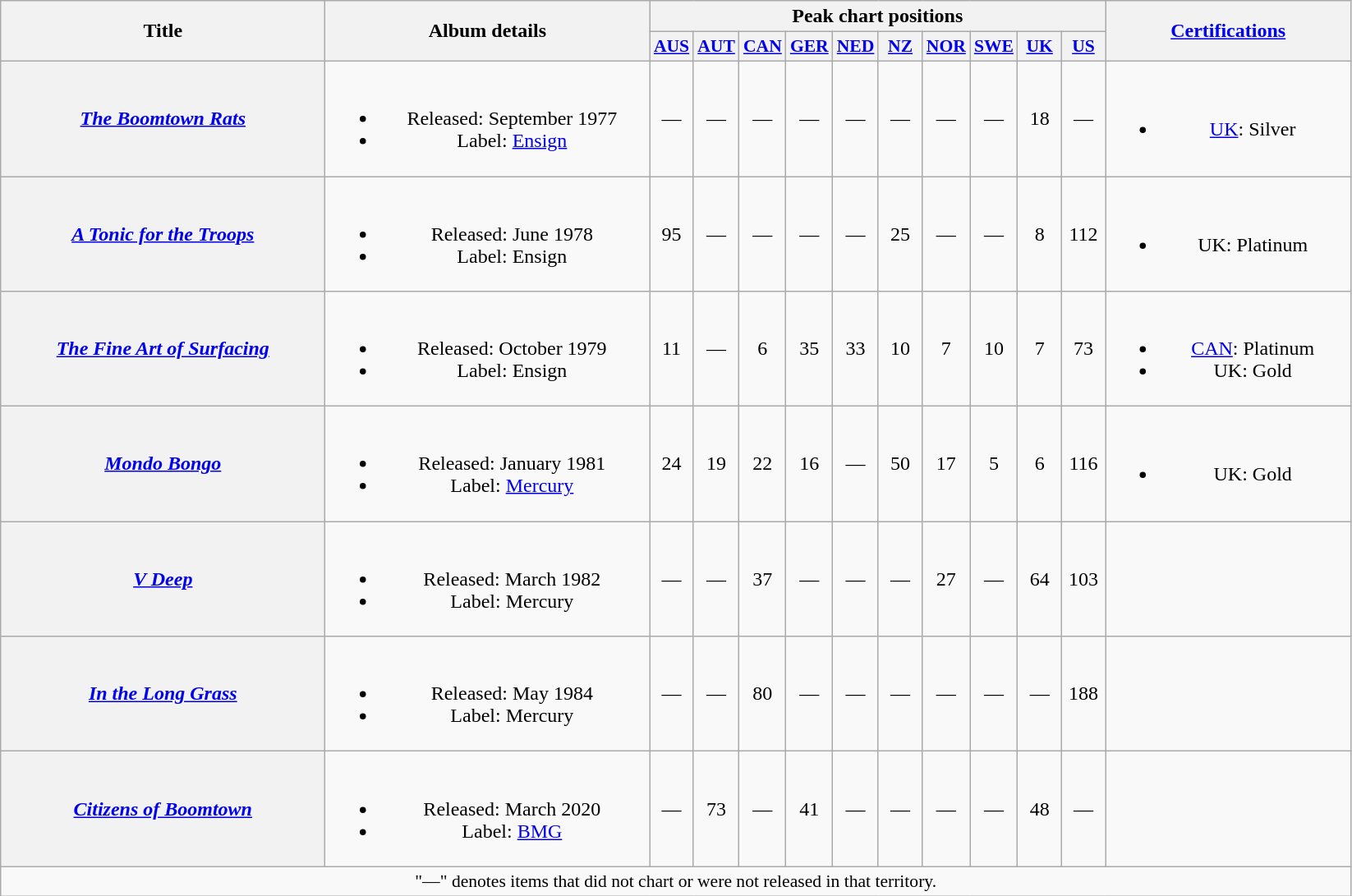<table class="wikitable plainrowheaders" style="text-align:center;">
<tr>
<th scope="col" rowspan="2" style="width:16em;">Title</th>
<th scope="col" rowspan="2" style="width:16em;">Album details</th>
<th scope="col" colspan="10">Peak chart positions</th>
<th rowspan="2" style="width:12em;"><a href='#'>Certifications</a></th>
</tr>
<tr>
<th style="width:2em;font-size:90%;"><a href='#'>AUS</a><br></th>
<th style="width:2em;font-size:90%;"><a href='#'>AUT</a><br></th>
<th style="width:2em;font-size:90%;"><a href='#'>CAN</a><br></th>
<th style="width:2em;font-size:90%;"><a href='#'>GER</a><br></th>
<th style="width:2em;font-size:90%;"><a href='#'>NED</a><br></th>
<th style="width:2em;font-size:90%;"><a href='#'>NZ</a><br></th>
<th style="width:2em;font-size:90%;"><a href='#'>NOR</a><br></th>
<th style="width:2em;font-size:90%;"><a href='#'>SWE</a><br></th>
<th style="width:2em;font-size:90%;"><a href='#'>UK</a><br></th>
<th style="width:2em;font-size:90%;"><a href='#'>US</a><br></th>
</tr>
<tr>
<th scope="row"><em><a href='#'>The Boomtown Rats</a></em></th>
<td><br><ul><li>Released: September 1977</li><li>Label: <a href='#'>Ensign</a></li></ul></td>
<td>—</td>
<td>—</td>
<td>—</td>
<td>—</td>
<td>—</td>
<td>—</td>
<td>—</td>
<td>—</td>
<td>18</td>
<td>—</td>
<td><br><ul><li><a href='#'>UK</a>: Silver</li></ul></td>
</tr>
<tr>
<th scope="row"><em><a href='#'>A Tonic for the Troops</a></em></th>
<td><br><ul><li>Released: June 1978</li><li>Label: Ensign</li></ul></td>
<td>95</td>
<td>—</td>
<td>—</td>
<td>—</td>
<td>—</td>
<td>25</td>
<td>—</td>
<td>—</td>
<td>8</td>
<td>112</td>
<td><br><ul><li>UK: Platinum</li></ul></td>
</tr>
<tr>
<th scope="row"><em><a href='#'>The Fine Art of Surfacing</a></em></th>
<td><br><ul><li>Released: October 1979</li><li>Label: Ensign</li></ul></td>
<td>11</td>
<td>—</td>
<td>6</td>
<td>35</td>
<td>33</td>
<td>10</td>
<td>7</td>
<td>10</td>
<td>7</td>
<td>73</td>
<td><br><ul><li><a href='#'>CAN</a>: Platinum</li><li>UK: Gold</li></ul></td>
</tr>
<tr>
<th scope="row"><em><a href='#'>Mondo Bongo</a></em></th>
<td><br><ul><li>Released: January 1981</li><li>Label: <a href='#'>Mercury</a></li></ul></td>
<td>24</td>
<td>19</td>
<td>22</td>
<td>16</td>
<td>—</td>
<td>50</td>
<td>17</td>
<td>5</td>
<td>6</td>
<td>116</td>
<td><br><ul><li>UK: Gold</li></ul></td>
</tr>
<tr>
<th scope="row"><em><a href='#'>V Deep</a></em></th>
<td><br><ul><li>Released: March 1982</li><li>Label: Mercury</li></ul></td>
<td>—</td>
<td>—</td>
<td>37</td>
<td>—</td>
<td>—</td>
<td>—</td>
<td>27</td>
<td>—</td>
<td>64</td>
<td>103</td>
<td></td>
</tr>
<tr>
<th scope="row"><em><a href='#'>In the Long Grass</a></em></th>
<td><br><ul><li>Released: May 1984</li><li>Label: Mercury</li></ul></td>
<td>—</td>
<td>—</td>
<td>80</td>
<td>—</td>
<td>—</td>
<td>—</td>
<td>—</td>
<td>—</td>
<td>—</td>
<td>188</td>
<td></td>
</tr>
<tr>
<th scope="row"><em><a href='#'>Citizens of Boomtown</a></em></th>
<td><br><ul><li>Released: March 2020</li><li>Label: <a href='#'>BMG</a></li></ul></td>
<td>—</td>
<td>73</td>
<td>—</td>
<td>41</td>
<td>—</td>
<td>—</td>
<td>—</td>
<td>—</td>
<td>48</td>
<td>—</td>
<td></td>
</tr>
<tr>
<td colspan="15" style="font-size:90%">"—" denotes items that did not chart or were not released in that territory.</td>
</tr>
</table>
